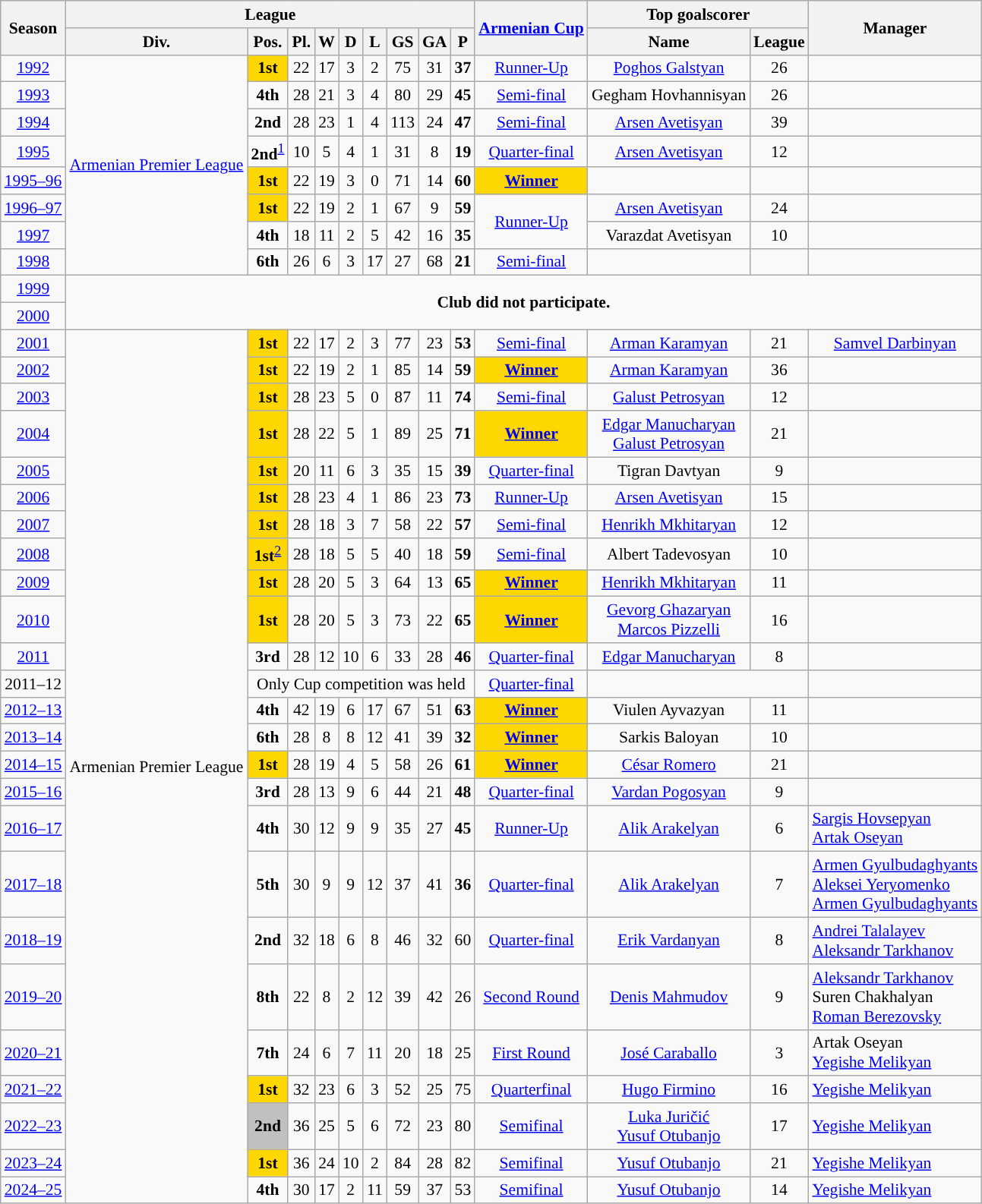<table class="wikitable mw-collapsible mw-collapsed" align=center cellspacing="0" cellpadding="3" style="border:1px solid #AAAAAA;font-size:90%">
<tr style="background:#efefef;">
<th rowspan="2">Season</th>
<th colspan="9">League</th>
<th rowspan="2"><a href='#'>Armenian Cup</a></th>
<th colspan="2">Top goalscorer</th>
<th rowspan="2">Manager</th>
</tr>
<tr>
<th>Div.</th>
<th>Pos.</th>
<th>Pl.</th>
<th>W</th>
<th>D</th>
<th>L</th>
<th>GS</th>
<th>GA</th>
<th>P</th>
<th>Name</th>
<th>League</th>
</tr>
<tr>
<td align=center><a href='#'>1992</a></td>
<td rowspan="8"><a href='#'>Armenian Premier League</a></td>
<td style="text-align:center; background:gold;"><strong>1st</strong></td>
<td align=center>22</td>
<td align=center>17</td>
<td align=center>3</td>
<td align=center>2</td>
<td align=center>75</td>
<td align=center>31</td>
<td align=center><strong>37</strong></td>
<td align=center><a href='#'>Runner-Up</a></td>
<td align=center><a href='#'>Poghos Galstyan</a></td>
<td align=center>26</td>
<td align=center></td>
</tr>
<tr>
<td align=center><a href='#'>1993</a></td>
<td align=center><strong>4th</strong></td>
<td align=center>28</td>
<td align=center>21</td>
<td align=center>3</td>
<td align=center>4</td>
<td align=center>80</td>
<td align=center>29</td>
<td align=center><strong>45</strong></td>
<td align=center><a href='#'>Semi-final</a></td>
<td align=center>Gegham Hovhannisyan</td>
<td align=center>26</td>
<td align=center></td>
</tr>
<tr>
<td align=center><a href='#'>1994</a></td>
<td align=center><strong>2nd</strong></td>
<td align=center>28</td>
<td align=center>23</td>
<td align=center>1</td>
<td align=center>4</td>
<td align=center>113</td>
<td align=center>24</td>
<td align=center><strong>47</strong></td>
<td align=center><a href='#'>Semi-final</a></td>
<td align=center><a href='#'>Arsen Avetisyan</a></td>
<td align=center>39</td>
<td align=center></td>
</tr>
<tr>
<td align=center><a href='#'>1995</a></td>
<td align=center><strong>2nd</strong><sup><a href='#'>1</a></sup></td>
<td align=center>10</td>
<td align=center>5</td>
<td align=center>4</td>
<td align=center>1</td>
<td align=center>31</td>
<td align=center>8</td>
<td align=center><strong>19</strong></td>
<td align=center><a href='#'>Quarter-final</a></td>
<td align=center><a href='#'>Arsen Avetisyan</a></td>
<td align=center>12</td>
<td align=center></td>
</tr>
<tr>
<td align=center><a href='#'>1995–96</a></td>
<td style="text-align:center; background:gold;"><strong>1st</strong></td>
<td align=center>22</td>
<td align=center>19</td>
<td align=center>3</td>
<td align=center>0</td>
<td align=center>71</td>
<td align=center>14</td>
<td align=center><strong>60</strong></td>
<td style="text-align:center; background:gold;"><strong><a href='#'>Winner</a></strong></td>
<td align=center></td>
<td align=center></td>
<td align=center></td>
</tr>
<tr>
<td align=center><a href='#'>1996–97</a></td>
<td style="text-align:center; background:gold;"><strong>1st</strong></td>
<td align=center>22</td>
<td align=center>19</td>
<td align=center>2</td>
<td align=center>1</td>
<td align=center>67</td>
<td align=center>9</td>
<td align=center><strong>59</strong></td>
<td rowspan="2" align=center><a href='#'>Runner-Up</a></td>
<td align=center><a href='#'>Arsen Avetisyan</a></td>
<td align=center>24</td>
<td align=center></td>
</tr>
<tr>
<td align=center><a href='#'>1997</a></td>
<td align=center><strong>4th</strong></td>
<td align=center>18</td>
<td align=center>11</td>
<td align=center>2</td>
<td align=center>5</td>
<td align=center>42</td>
<td align=center>16</td>
<td align=center><strong>35</strong></td>
<td align=center>Varazdat Avetisyan</td>
<td align=center>10</td>
<td align=center></td>
</tr>
<tr>
<td align=center><a href='#'>1998</a></td>
<td align=center><strong>6th</strong></td>
<td align=center>26</td>
<td align=center>6</td>
<td align=center>3</td>
<td align=center>17</td>
<td align=center>27</td>
<td align=center>68</td>
<td align=center><strong>21</strong></td>
<td align=center><a href='#'>Semi-final</a></td>
<td align=center></td>
<td align=center></td>
<td align=center></td>
</tr>
<tr>
<td align=center><a href='#'>1999</a></td>
<td rowspan="2" colspan="13" style="text-align:center"><strong>Club did not participate.</strong></td>
</tr>
<tr>
<td align=center><a href='#'>2000</a></td>
</tr>
<tr>
<td align=center><a href='#'>2001</a></td>
<td rowspan="25">Armenian Premier League</td>
<td style="text-align:center; background:gold;"><strong>1st</strong></td>
<td align=center>22</td>
<td align=center>17</td>
<td align=center>2</td>
<td align=center>3</td>
<td align=center>77</td>
<td align=center>23</td>
<td align=center><strong>53</strong></td>
<td align=center><a href='#'>Semi-final</a></td>
<td align=center><a href='#'>Arman Karamyan</a></td>
<td align=center>21</td>
<td align=center> <a href='#'>Samvel Darbinyan</a></td>
</tr>
<tr>
<td align=center><a href='#'>2002</a></td>
<td style="text-align:center; background:gold;"><strong>1st</strong></td>
<td align=center>22</td>
<td align=center>19</td>
<td align=center>2</td>
<td align=center>1</td>
<td align=center>85</td>
<td align=center>14</td>
<td align=center><strong>59</strong></td>
<td style="text-align:center; background:gold;"><strong><a href='#'>Winner</a></strong></td>
<td align=center><a href='#'>Arman Karamyan</a></td>
<td align=center>36</td>
<td align=center></td>
</tr>
<tr>
<td align=center><a href='#'>2003</a></td>
<td style="text-align:center; background:gold;"><strong>1st</strong></td>
<td align=center>28</td>
<td align=center>23</td>
<td align=center>5</td>
<td align=center>0</td>
<td align=center>87</td>
<td align=center>11</td>
<td align=center><strong>74</strong></td>
<td align=center><a href='#'>Semi-final</a></td>
<td align=center><a href='#'>Galust Petrosyan</a></td>
<td align=center>12</td>
<td align=center></td>
</tr>
<tr>
<td align=center><a href='#'>2004</a></td>
<td style="text-align:center; background:gold;"><strong>1st</strong></td>
<td align=center>28</td>
<td align=center>22</td>
<td align=center>5</td>
<td align=center>1</td>
<td align=center>89</td>
<td align=center>25</td>
<td align=center><strong>71</strong></td>
<td style="text-align:center; background:gold;"><strong><a href='#'>Winner</a></strong></td>
<td align=center><a href='#'>Edgar Manucharyan</a> <br> <a href='#'>Galust Petrosyan</a></td>
<td align=center>21</td>
<td align=center></td>
</tr>
<tr>
<td align=center><a href='#'>2005</a></td>
<td style="text-align:center; background:gold;"><strong>1st</strong></td>
<td align=center>20</td>
<td align=center>11</td>
<td align=center>6</td>
<td align=center>3</td>
<td align=center>35</td>
<td align=center>15</td>
<td align=center><strong>39</strong></td>
<td align=center><a href='#'>Quarter-final</a></td>
<td align=center>Tigran Davtyan</td>
<td align=center>9</td>
<td align=center></td>
</tr>
<tr>
<td align=center><a href='#'>2006</a></td>
<td style="text-align:center; background:gold;"><strong>1st</strong></td>
<td align=center>28</td>
<td align=center>23</td>
<td align=center>4</td>
<td align=center>1</td>
<td align=center>86</td>
<td align=center>23</td>
<td align=center><strong>73</strong></td>
<td align=center><a href='#'>Runner-Up</a></td>
<td align=center><a href='#'>Arsen Avetisyan</a></td>
<td align=center>15</td>
<td align=center></td>
</tr>
<tr>
<td align=center><a href='#'>2007</a></td>
<td style="text-align:center; background:gold;"><strong>1st</strong></td>
<td align=center>28</td>
<td align=center>18</td>
<td align=center>3</td>
<td align=center>7</td>
<td align=center>58</td>
<td align=center>22</td>
<td align=center><strong>57</strong></td>
<td align=center><a href='#'>Semi-final</a></td>
<td align=center><a href='#'>Henrikh Mkhitaryan</a></td>
<td align=center>12</td>
<td align=center></td>
</tr>
<tr>
<td align=center><a href='#'>2008</a></td>
<td style="text-align:center; background:gold;"><strong>1st</strong><sup><a href='#'>2</a></sup></td>
<td align=center>28</td>
<td align=center>18</td>
<td align=center>5</td>
<td align=center>5</td>
<td align=center>40</td>
<td align=center>18</td>
<td align=center><strong>59</strong></td>
<td align=center><a href='#'>Semi-final</a></td>
<td align=center>Albert Tadevosyan</td>
<td align=center>10</td>
<td align=center></td>
</tr>
<tr>
<td align=center><a href='#'>2009</a></td>
<td style="text-align:center; background:gold;"><strong>1st</strong></td>
<td align=center>28</td>
<td align=center>20</td>
<td align=center>5</td>
<td align=center>3</td>
<td align=center>64</td>
<td align=center>13</td>
<td align=center><strong>65</strong></td>
<td style="text-align:center; background:gold;"><strong><a href='#'>Winner</a></strong></td>
<td align=center><a href='#'>Henrikh Mkhitaryan</a></td>
<td align=center>11</td>
<td align=center></td>
</tr>
<tr>
<td align=center><a href='#'>2010</a></td>
<td style="text-align:center; background:gold;"><strong>1st</strong></td>
<td align=center>28</td>
<td align=center>20</td>
<td align=center>5</td>
<td align=center>3</td>
<td align=center>73</td>
<td align=center>22</td>
<td align=center><strong>65</strong></td>
<td style="text-align:center; background:gold;"><strong><a href='#'>Winner</a></strong></td>
<td align=center><a href='#'>Gevorg Ghazaryan</a> <br> <a href='#'>Marcos Pizzelli</a></td>
<td align=center>16</td>
<td align=center></td>
</tr>
<tr>
<td align=center><a href='#'>2011</a></td>
<td align=center><strong>3rd</strong></td>
<td align=center>28</td>
<td align=center>12</td>
<td align=center>10</td>
<td align=center>6</td>
<td align=center>33</td>
<td align=center>28</td>
<td align=center><strong>46</strong></td>
<td align=center><a href='#'>Quarter-final</a></td>
<td align=center><a href='#'>Edgar Manucharyan</a></td>
<td align=center>8</td>
<td align=center></td>
</tr>
<tr>
<td align=center>2011–12</td>
<td colspan="8"; align=center>Only Cup competition was held</td>
<td align=center><a href='#'>Quarter-final</a></td>
<td colspan="2"></td>
<td align=center></td>
</tr>
<tr>
<td align=center><a href='#'>2012–13</a></td>
<td align=center><strong>4th</strong></td>
<td align=center>42</td>
<td align=center>19</td>
<td align=center>6</td>
<td align=center>17</td>
<td align=center>67</td>
<td align=center>51</td>
<td align=center><strong>63</strong></td>
<td style="text-align:center; background:gold;"><strong><a href='#'>Winner</a></strong></td>
<td align=center>Viulen Ayvazyan</td>
<td align=center>11</td>
<td align=center></td>
</tr>
<tr>
<td align=center><a href='#'>2013–14</a></td>
<td align=center><strong>6th</strong></td>
<td align=center>28</td>
<td align=center>8</td>
<td align=center>8</td>
<td align=center>12</td>
<td align=center>41</td>
<td align=center>39</td>
<td align=center><strong>32</strong></td>
<td style="text-align:center; background:gold;"><strong><a href='#'>Winner</a></strong></td>
<td align=center>Sarkis Baloyan</td>
<td align=center>10</td>
<td align=center></td>
</tr>
<tr>
<td align=center><a href='#'>2014–15</a></td>
<td style="text-align:center; background:gold;"><strong>1st</strong></td>
<td align=center>28</td>
<td align=center>19</td>
<td align=center>4</td>
<td align=center>5</td>
<td align=center>58</td>
<td align=center>26</td>
<td align=center><strong>61</strong></td>
<td style="text-align:center; background:gold;"><strong><a href='#'>Winner</a></strong></td>
<td align=center><a href='#'>César Romero</a></td>
<td align=center>21</td>
<td align=center></td>
</tr>
<tr>
<td align=center><a href='#'>2015–16</a></td>
<td align=center><strong>3rd</strong></td>
<td align=center>28</td>
<td align=center>13</td>
<td align=center>9</td>
<td align=center>6</td>
<td align=center>44</td>
<td align=center>21</td>
<td align=center><strong>48</strong></td>
<td align=center><a href='#'>Quarter-final</a></td>
<td align=center><a href='#'>Vardan Pogosyan</a></td>
<td align=center>9</td>
<td align=center></td>
</tr>
<tr>
<td align=center><a href='#'>2016–17</a></td>
<td align=center><strong>4th</strong></td>
<td align=center>30</td>
<td align=center>12</td>
<td align=center>9</td>
<td align=center>9</td>
<td align=center>35</td>
<td align=center>27</td>
<td align=center><strong>45</strong></td>
<td align=center><a href='#'>Runner-Up</a></td>
<td align=center><a href='#'>Alik Arakelyan</a></td>
<td align=center>6</td>
<td align=left> <a href='#'>Sargis Hovsepyan</a> <br>  <a href='#'>Artak Oseyan</a></td>
</tr>
<tr>
<td align=center><a href='#'>2017–18</a></td>
<td align=center><strong>5th</strong></td>
<td align=center>30</td>
<td align=center>9</td>
<td align=center>9</td>
<td align=center>12</td>
<td align=center>37</td>
<td align=center>41</td>
<td align=center><strong>36</strong></td>
<td align=center><a href='#'>Quarter-final</a></td>
<td align=center><a href='#'>Alik Arakelyan</a></td>
<td align=center>7</td>
<td align=left> <a href='#'>Armen Gyulbudaghyants</a> <br>  <a href='#'>Aleksei Yeryomenko</a> <br>  <a href='#'>Armen Gyulbudaghyants</a></td>
</tr>
<tr>
<td align=center><a href='#'>2018–19</a></td>
<td align=center><strong>2nd</strong></td>
<td align=center>32</td>
<td align=center>18</td>
<td align=center>6</td>
<td align=center>8</td>
<td align=center>46</td>
<td align=center>32</td>
<td align=center>60</td>
<td align=center><a href='#'>Quarter-final</a></td>
<td align=center><a href='#'>Erik Vardanyan</a></td>
<td align=center>8</td>
<td align=left> <a href='#'>Andrei Talalayev</a> <br>  <a href='#'>Aleksandr Tarkhanov</a></td>
</tr>
<tr>
<td align=center><a href='#'>2019–20</a></td>
<td align=center><strong>8th</strong></td>
<td align=center>22</td>
<td align=center>8</td>
<td align=center>2</td>
<td align=center>12</td>
<td align=center>39</td>
<td align=center>42</td>
<td align=center>26</td>
<td align=center><a href='#'>Second Round</a></td>
<td align=center><a href='#'>Denis Mahmudov</a></td>
<td align=center>9</td>
<td align=left> <a href='#'>Aleksandr Tarkhanov</a> <br>  Suren Chakhalyan  <br>  <a href='#'>Roman Berezovsky</a></td>
</tr>
<tr>
<td align=center><a href='#'>2020–21</a></td>
<td align=center><strong>7th</strong></td>
<td align=center>24</td>
<td align=center>6</td>
<td align=center>7</td>
<td align=center>11</td>
<td align=center>20</td>
<td align=center>18</td>
<td align=center>25</td>
<td align=center><a href='#'>First Round</a></td>
<td align=center><a href='#'>José Caraballo</a></td>
<td align=center>3</td>
<td align=left> Artak Oseyan <br>  <a href='#'>Yegishe Melikyan</a></td>
</tr>
<tr>
<td align=center><a href='#'>2021–22</a></td>
<td style="text-align:center; background:gold;"><strong>1st</strong></td>
<td align=center>32</td>
<td align=center>23</td>
<td align=center>6</td>
<td align=center>3</td>
<td align=center>52</td>
<td align=center>25</td>
<td align=center>75</td>
<td align=center><a href='#'>Quarterfinal</a></td>
<td align=center><a href='#'>Hugo Firmino</a></td>
<td align=center>16</td>
<td align=left> <a href='#'>Yegishe Melikyan</a></td>
</tr>
<tr>
<td align=center><a href='#'>2022–23</a></td>
<td style="text-align:center; background:silver;"><strong>2nd</strong></td>
<td align=center>36</td>
<td align=center>25</td>
<td align=center>5</td>
<td align=center>6</td>
<td align=center>72</td>
<td align=center>23</td>
<td align=center>80</td>
<td align=center><a href='#'>Semifinal</a></td>
<td align=center><a href='#'>Luka Juričić</a> <br> <a href='#'>Yusuf Otubanjo</a></td>
<td align=center>17</td>
<td align=left> <a href='#'>Yegishe Melikyan</a></td>
</tr>
<tr>
<td align=center><a href='#'>2023–24</a></td>
<td style="text-align:center; background:gold;"><strong>1st</strong></td>
<td align=center>36</td>
<td align=center>24</td>
<td align=center>10</td>
<td align=center>2</td>
<td align=center>84</td>
<td align=center>28</td>
<td align=center>82</td>
<td align=center><a href='#'>Semifinal</a></td>
<td align=center><a href='#'>Yusuf Otubanjo</a></td>
<td align=center>21</td>
<td align=left> <a href='#'>Yegishe Melikyan</a></td>
</tr>
<tr>
<td align=center><a href='#'>2024–25</a></td>
<td align=center><strong>4th</strong></td>
<td align=center>30</td>
<td align=center>17</td>
<td align=center>2</td>
<td align=center>11</td>
<td align=center>59</td>
<td align=center>37</td>
<td align=center>53</td>
<td align=center><a href='#'>Semifinal</a></td>
<td align=center><a href='#'>Yusuf Otubanjo</a></td>
<td align=center>14</td>
<td align=left> <a href='#'>Yegishe Melikyan</a></td>
</tr>
</table>
